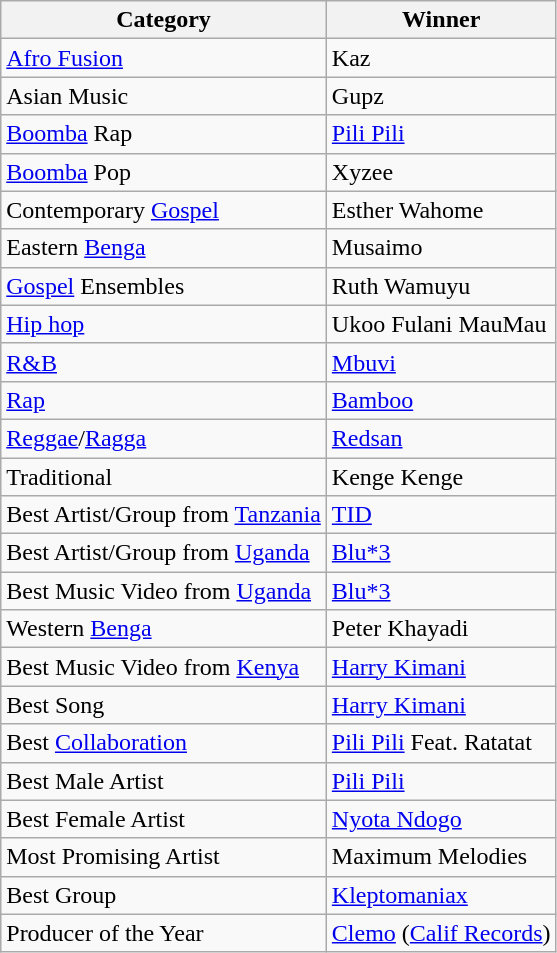<table class="wikitable">
<tr>
<th>Category</th>
<th>Winner</th>
</tr>
<tr>
<td><a href='#'>Afro Fusion</a></td>
<td>Kaz</td>
</tr>
<tr>
<td>Asian Music</td>
<td>Gupz</td>
</tr>
<tr>
<td><a href='#'>Boomba</a> Rap</td>
<td><a href='#'>Pili Pili</a></td>
</tr>
<tr>
<td><a href='#'>Boomba</a> Pop</td>
<td>Xyzee</td>
</tr>
<tr>
<td>Contemporary <a href='#'>Gospel</a></td>
<td>Esther Wahome</td>
</tr>
<tr>
<td>Eastern <a href='#'>Benga</a></td>
<td>Musaimo</td>
</tr>
<tr>
<td><a href='#'>Gospel</a> Ensembles</td>
<td>Ruth Wamuyu</td>
</tr>
<tr>
<td><a href='#'>Hip hop</a></td>
<td>Ukoo Fulani MauMau</td>
</tr>
<tr>
<td><a href='#'>R&B</a></td>
<td><a href='#'>Mbuvi</a></td>
</tr>
<tr>
<td><a href='#'>Rap</a></td>
<td><a href='#'>Bamboo</a></td>
</tr>
<tr>
<td><a href='#'>Reggae</a>/<a href='#'>Ragga</a></td>
<td><a href='#'>Redsan</a></td>
</tr>
<tr>
<td>Traditional</td>
<td>Kenge Kenge</td>
</tr>
<tr>
<td>Best Artist/Group from <a href='#'>Tanzania</a></td>
<td><a href='#'>TID</a></td>
</tr>
<tr>
<td>Best Artist/Group from <a href='#'>Uganda</a></td>
<td><a href='#'>Blu*3</a></td>
</tr>
<tr>
<td>Best Music Video from <a href='#'>Uganda</a></td>
<td><a href='#'>Blu*3</a></td>
</tr>
<tr>
<td>Western <a href='#'>Benga</a></td>
<td>Peter Khayadi</td>
</tr>
<tr>
<td>Best Music Video from <a href='#'>Kenya</a></td>
<td><a href='#'>Harry Kimani</a></td>
</tr>
<tr>
<td>Best Song</td>
<td><a href='#'>Harry Kimani</a></td>
</tr>
<tr>
<td>Best <a href='#'>Collaboration</a></td>
<td><a href='#'>Pili Pili</a> Feat. Ratatat</td>
</tr>
<tr>
<td>Best Male Artist</td>
<td><a href='#'>Pili Pili</a></td>
</tr>
<tr>
<td>Best Female Artist</td>
<td><a href='#'>Nyota Ndogo</a></td>
</tr>
<tr>
<td>Most Promising Artist</td>
<td>Maximum Melodies</td>
</tr>
<tr>
<td>Best Group</td>
<td><a href='#'>Kleptomaniax</a></td>
</tr>
<tr>
<td>Producer of the Year</td>
<td><a href='#'>Clemo</a> (<a href='#'>Calif Records</a>)</td>
</tr>
</table>
